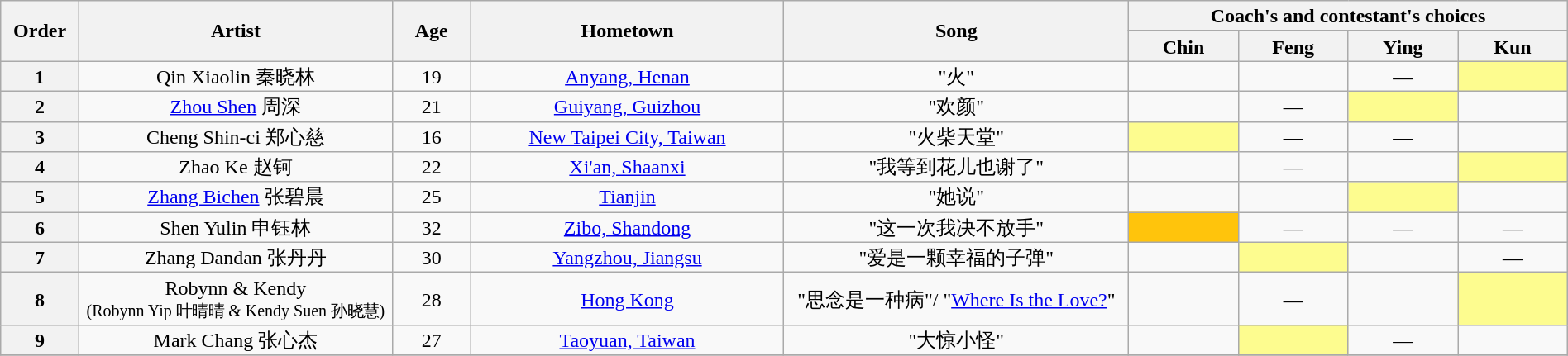<table class="wikitable" style="text-align:center; line-height:17px; width:100%;">
<tr>
<th scope="col" rowspan="2" style="width:05%;">Order</th>
<th scope="col" rowspan="2" style="width:20%;">Artist</th>
<th scope="col" rowspan="2" style="width:05%;">Age</th>
<th scope="col" rowspan="2" style="width:20%;">Hometown</th>
<th scope="col" rowspan="2" style="width:22%;">Song</th>
<th scope="col" colspan="4" style="width:28%;">Coach's and contestant's choices</th>
</tr>
<tr>
<th style="width:07%;">Chin</th>
<th style="width:07%;">Feng</th>
<th style="width:07%;">Ying</th>
<th style="width:07%;">Kun</th>
</tr>
<tr>
<th>1</th>
<td>Qin Xiaolin 秦晓林</td>
<td>19</td>
<td><a href='#'>Anyang, Henan</a></td>
<td>"火"</td>
<td><strong></strong></td>
<td><strong></strong></td>
<td>—</td>
<td style="background:#fdfc8f;"><strong></strong></td>
</tr>
<tr>
<th>2</th>
<td><a href='#'>Zhou Shen</a> 周深</td>
<td>21</td>
<td><a href='#'>Guiyang, Guizhou</a></td>
<td>"欢颜"</td>
<td><strong></strong></td>
<td>—</td>
<td style="background:#fdfc8f;"><strong></strong></td>
<td><strong></strong></td>
</tr>
<tr>
<th>3</th>
<td>Cheng Shin-ci 郑心慈</td>
<td>16</td>
<td><a href='#'>New Taipei City, Taiwan</a></td>
<td>"火柴天堂"</td>
<td style="background:#fdfc8f;"><strong></strong></td>
<td>—</td>
<td>—</td>
<td><strong></strong></td>
</tr>
<tr>
<th>4</th>
<td>Zhao Ke 赵钶</td>
<td>22</td>
<td><a href='#'>Xi'an, Shaanxi</a></td>
<td>"我等到花儿也谢了"</td>
<td><strong></strong></td>
<td>—</td>
<td><strong></strong></td>
<td style="background:#fdfc8f;"><strong></strong></td>
</tr>
<tr>
<th>5</th>
<td><a href='#'>Zhang Bichen</a> 张碧晨</td>
<td>25</td>
<td><a href='#'>Tianjin</a></td>
<td>"她说"</td>
<td><strong></strong></td>
<td><strong></strong></td>
<td style="background:#fdfc8f;"><strong></strong></td>
<td><strong></strong></td>
</tr>
<tr>
<th>6</th>
<td>Shen Yulin 申钰林</td>
<td>32</td>
<td><a href='#'>Zibo, Shandong</a></td>
<td>"这一次我决不放手"</td>
<td style="background:#FFC40C;"><strong></strong></td>
<td>—</td>
<td>—</td>
<td>—</td>
</tr>
<tr>
<th>7</th>
<td>Zhang Dandan 张丹丹</td>
<td>30</td>
<td><a href='#'>Yangzhou, Jiangsu</a></td>
<td>"爱是一颗幸福的子弹"</td>
<td><strong></strong></td>
<td style="background:#fdfc8f;"><strong></strong></td>
<td><strong></strong></td>
<td>—</td>
</tr>
<tr>
<th>8</th>
<td>Robynn & Kendy<br><small>(Robynn Yip 叶晴晴 & Kendy Suen 孙晓慧)</small></td>
<td>28</td>
<td><a href='#'>Hong Kong</a></td>
<td>"思念是一种病"/ "<a href='#'>Where Is the Love?</a>"</td>
<td><strong></strong></td>
<td>—</td>
<td><strong></strong></td>
<td style="background:#fdfc8f;"><strong></strong></td>
</tr>
<tr>
<th>9</th>
<td>Mark Chang 张心杰</td>
<td>27</td>
<td><a href='#'>Taoyuan, Taiwan</a></td>
<td>"大惊小怪"</td>
<td><strong></strong></td>
<td style="background:#fdfc8f;"><strong></strong></td>
<td>—</td>
<td><strong></strong></td>
</tr>
<tr>
</tr>
</table>
